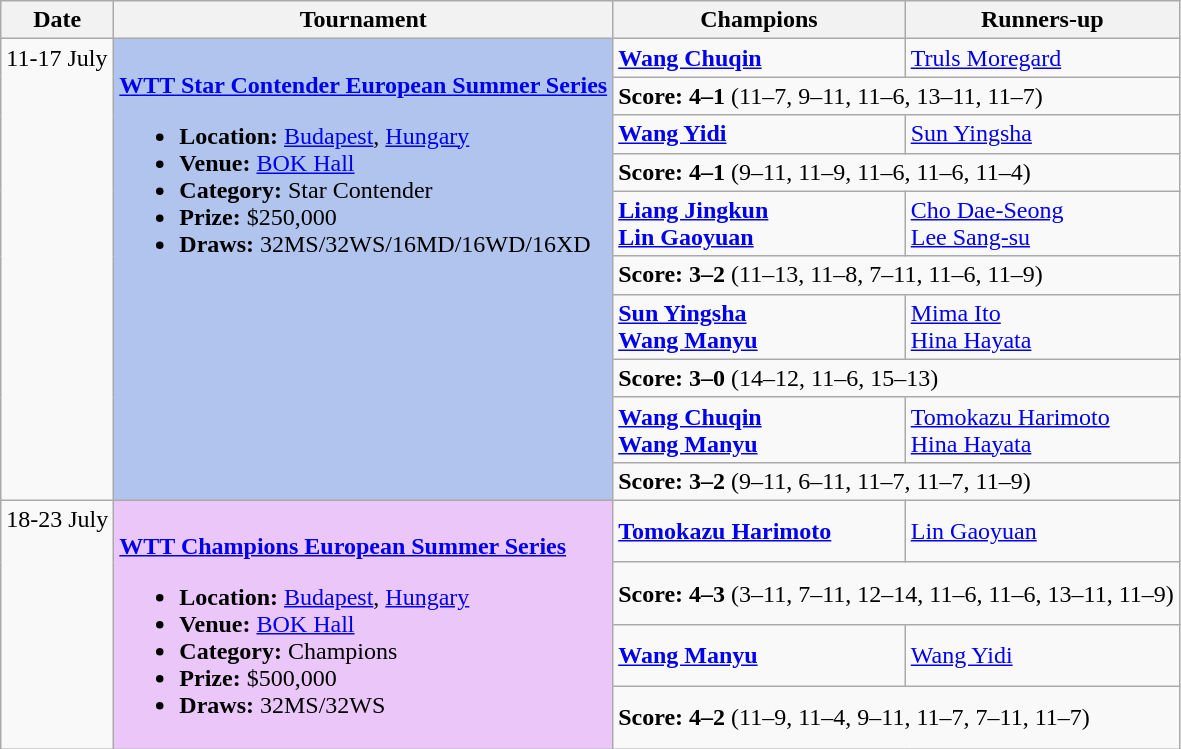<table class="wikitable">
<tr>
<th scope=col>Date</th>
<th scope=col>Tournament</th>
<th scope=col>Champions</th>
<th scope=col>Runners-up</th>
</tr>
<tr valign=top>
<td rowspan=10>11-17 July</td>
<td style="background:#b0c4ed;" rowspan="10"><br><strong><a href='#'>WTT Star Contender European Summer Series</a></strong><ul><li><strong>Location:</strong> <a href='#'>Budapest</a>, <a href='#'>Hungary</a></li><li><strong>Venue:</strong> <a href='#'>BOK Hall</a></li><li><strong>Category:</strong> Star Contender</li><li><strong>Prize:</strong> $250,000</li><li><strong>Draws:</strong> 32MS/32WS/16MD/16WD/16XD</li></ul></td>
<td><strong> <a href='#'>Wang Chuqin</a></strong></td>
<td> <a href='#'>Truls Moregard</a></td>
</tr>
<tr>
<td colspan=2><strong>Score: 4–1</strong> (11–7, 9–11, 11–6, 13–11, 11–7)</td>
</tr>
<tr valign=top>
<td><strong> <a href='#'>Wang Yidi</a></strong></td>
<td> <a href='#'>Sun Yingsha</a></td>
</tr>
<tr>
<td colspan=2><strong>Score: 4–1</strong> (9–11, 11–9, 11–6, 11–6, 11–4)</td>
</tr>
<tr valign=top>
<td><strong> <a href='#'>Liang Jingkun</a><br> <a href='#'>Lin Gaoyuan</a></strong></td>
<td> <a href='#'>Cho Dae-Seong</a><br> <a href='#'>Lee Sang-su</a></td>
</tr>
<tr>
<td colspan=2><strong>Score: 3–2</strong> (11–13, 11–8, 7–11, 11–6, 11–9)</td>
</tr>
<tr valign=top>
<td><strong> <a href='#'>Sun Yingsha</a><br> <a href='#'>Wang Manyu</a></strong></td>
<td> <a href='#'>Mima Ito</a><br> <a href='#'>Hina Hayata</a></td>
</tr>
<tr>
<td colspan=2><strong>Score: 3–0</strong> (14–12, 11–6, 15–13)</td>
</tr>
<tr valign=top>
<td><strong> <a href='#'>Wang Chuqin</a><br> <a href='#'>Wang Manyu</a></strong></td>
<td> <a href='#'>Tomokazu Harimoto</a><br> <a href='#'>Hina Hayata</a></td>
</tr>
<tr>
<td colspan=2><strong>Score: 3–2</strong> (9–11, 6–11, 11–7, 11–7, 11–9)</td>
</tr>
<tr valign=top>
<td rowspan=4>18-23 July</td>
<td style="background:#EBC7F9;" rowspan="4"><br><strong><a href='#'>WTT Champions European Summer Series</a></strong><ul><li><strong>Location:</strong> <a href='#'>Budapest</a>, <a href='#'>Hungary</a></li><li><strong>Venue:</strong> <a href='#'>BOK Hall</a></li><li><strong>Category:</strong> Champions</li><li><strong>Prize:</strong> $500,000</li><li><strong>Draws:</strong> 32MS/32WS</li></ul></td>
<td valign=middle><strong> <a href='#'>Tomokazu Harimoto</a></strong></td>
<td valign=middle> <a href='#'>Lin Gaoyuan</a></td>
</tr>
<tr>
<td colspan=2><strong>Score: 4–3</strong> (3–11, 7–11, 12–14, 11–6, 11–6, 13–11, 11–9)</td>
</tr>
<tr valign=middle>
<td><strong> <a href='#'>Wang Manyu</a></strong></td>
<td> <a href='#'>Wang Yidi</a></td>
</tr>
<tr>
<td colspan=2><strong>Score: 4–2</strong> (11–9, 11–4, 9–11, 11–7, 7–11, 11–7)</td>
</tr>
</table>
